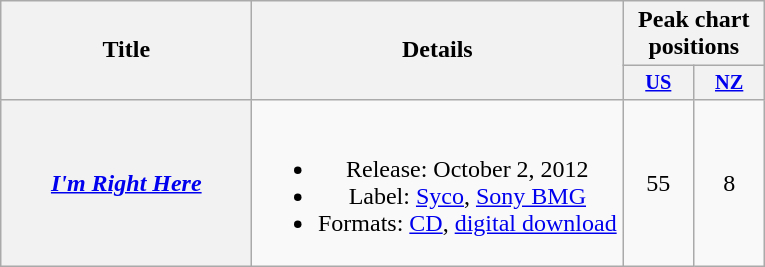<table class="wikitable plainrowheaders" style="text-align:center;">
<tr>
<th rowspan="2" style="width:10em;">Title</th>
<th rowspan="2" style="width:15em;">Details</th>
<th colspan="2">Peak chart positions</th>
</tr>
<tr>
<th scope="col" style="width:3em;font-size:85%;"><a href='#'>US</a><br></th>
<th scope="col" style="width:3em;font-size:85%;"><a href='#'>NZ</a><br></th>
</tr>
<tr>
<th scope="row"><em><a href='#'>I'm Right Here</a></em></th>
<td><br><ul><li>Release: October 2, 2012</li><li>Label: <a href='#'>Syco</a>, <a href='#'>Sony BMG</a></li><li>Formats: <a href='#'>CD</a>, <a href='#'>digital download</a></li></ul></td>
<td>55</td>
<td>8</td>
</tr>
</table>
